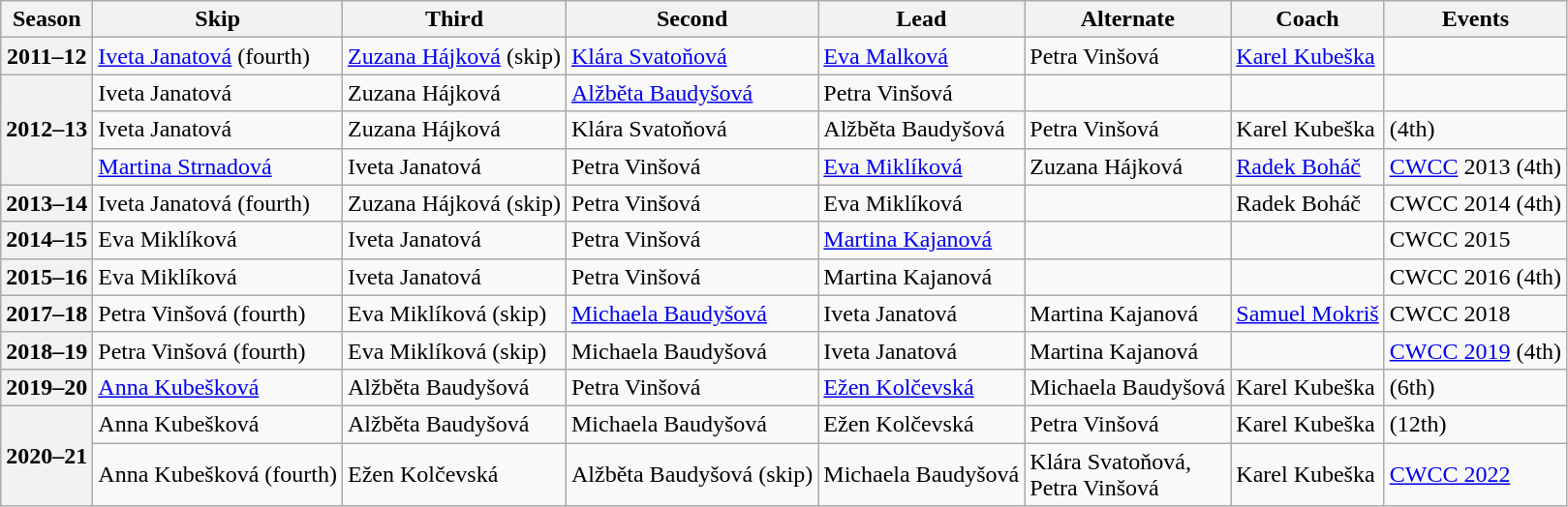<table class="wikitable">
<tr>
<th scope="col">Season</th>
<th scope="col">Skip</th>
<th scope="col">Third</th>
<th scope="col">Second</th>
<th scope="col">Lead</th>
<th scope="col">Alternate</th>
<th scope="col">Coach</th>
<th scope="col">Events</th>
</tr>
<tr>
<th scope="row">2011–12</th>
<td><a href='#'>Iveta Janatová</a> (fourth)</td>
<td><a href='#'>Zuzana Hájková</a> (skip)</td>
<td><a href='#'>Klára Svatoňová</a></td>
<td><a href='#'>Eva Malková</a></td>
<td>Petra Vinšová</td>
<td><a href='#'>Karel Kubeška</a></td>
<td> </td>
</tr>
<tr>
<th scope="row" rowspan=3>2012–13</th>
<td>Iveta Janatová</td>
<td>Zuzana Hájková</td>
<td><a href='#'>Alžběta Baudyšová</a></td>
<td>Petra Vinšová</td>
<td></td>
<td></td>
<td></td>
</tr>
<tr>
<td>Iveta Janatová</td>
<td>Zuzana Hájková</td>
<td>Klára Svatoňová</td>
<td>Alžběta Baudyšová</td>
<td>Petra Vinšová</td>
<td>Karel Kubeška</td>
<td> (4th)</td>
</tr>
<tr>
<td><a href='#'>Martina Strnadová</a></td>
<td>Iveta Janatová</td>
<td>Petra Vinšová</td>
<td><a href='#'>Eva Miklíková</a></td>
<td>Zuzana Hájková</td>
<td><a href='#'>Radek Boháč</a></td>
<td><a href='#'>CWCC</a> 2013 (4th)</td>
</tr>
<tr>
<th scope="row">2013–14</th>
<td>Iveta Janatová (fourth)</td>
<td>Zuzana Hájková (skip)</td>
<td>Petra Vinšová</td>
<td>Eva Miklíková</td>
<td></td>
<td>Radek Boháč</td>
<td>CWCC 2014 (4th)</td>
</tr>
<tr>
<th scope="row">2014–15</th>
<td>Eva Miklíková</td>
<td>Iveta Janatová</td>
<td>Petra Vinšová</td>
<td><a href='#'>Martina Kajanová</a></td>
<td></td>
<td></td>
<td>CWCC 2015 </td>
</tr>
<tr>
<th scope="row">2015–16</th>
<td>Eva Miklíková</td>
<td>Iveta Janatová</td>
<td>Petra Vinšová</td>
<td>Martina Kajanová</td>
<td></td>
<td></td>
<td>CWCC 2016 (4th)</td>
</tr>
<tr>
<th scope="row">2017–18</th>
<td>Petra Vinšová (fourth)</td>
<td>Eva Miklíková (skip)</td>
<td><a href='#'>Michaela Baudyšová</a></td>
<td>Iveta Janatová</td>
<td>Martina Kajanová</td>
<td><a href='#'>Samuel Mokriš</a></td>
<td>CWCC 2018 </td>
</tr>
<tr>
<th scope="row">2018–19</th>
<td>Petra Vinšová (fourth)</td>
<td>Eva Miklíková (skip)</td>
<td>Michaela Baudyšová</td>
<td>Iveta Janatová</td>
<td>Martina Kajanová</td>
<td></td>
<td><a href='#'>CWCC 2019</a> (4th)</td>
</tr>
<tr>
<th scope="row">2019–20</th>
<td><a href='#'>Anna Kubešková</a></td>
<td>Alžběta Baudyšová</td>
<td>Petra Vinšová</td>
<td><a href='#'>Ežen Kolčevská</a></td>
<td>Michaela Baudyšová</td>
<td>Karel Kubeška</td>
<td> (6th)</td>
</tr>
<tr>
<th scope="row" rowspan=2>2020–21</th>
<td>Anna Kubešková</td>
<td>Alžběta Baudyšová</td>
<td>Michaela Baudyšová</td>
<td>Ežen Kolčevská</td>
<td>Petra Vinšová</td>
<td>Karel Kubeška</td>
<td> (12th)</td>
</tr>
<tr>
<td>Anna Kubešková (fourth)</td>
<td>Ežen Kolčevská</td>
<td>Alžběta Baudyšová (skip)</td>
<td>Michaela Baudyšová</td>
<td>Klára Svatoňová,<br>Petra Vinšová</td>
<td>Karel Kubeška</td>
<td><a href='#'>CWCC 2022</a> </td>
</tr>
</table>
